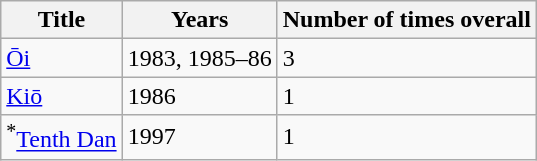<table class="wikitable">
<tr>
<th>Title</th>
<th>Years</th>
<th>Number of times overall</th>
</tr>
<tr>
<td><a href='#'>Ōi</a></td>
<td>1983, 1985–86</td>
<td>3</td>
</tr>
<tr>
<td><a href='#'>Kiō</a></td>
<td>1986</td>
<td>1</td>
</tr>
<tr>
<td><sup>*</sup><a href='#'>Tenth Dan</a></td>
<td>1997</td>
<td>1</td>
</tr>
</table>
